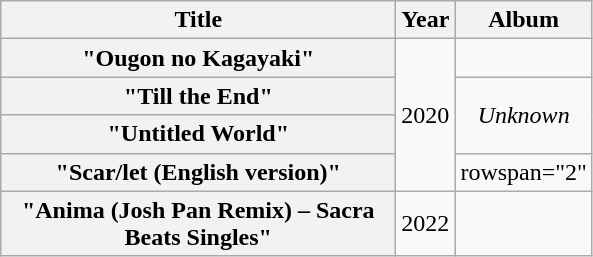<table class="wikitable plainrowheaders" style="text-align:center;">
<tr>
<th scope="col" rowspan="1" style="width:16em;">Title</th>
<th scope="col" rowspan="1">Year</th>
<th scope="col" rowspan="1">Album</th>
</tr>
<tr>
<th scope="row">"Ougon no Kagayaki"</th>
<td rowspan="4">2020</td>
<td></td>
</tr>
<tr>
<th scope="row">"Till the End"</th>
<td rowspan="2"><em>Unknown</em></td>
</tr>
<tr>
<th scope="row">"Untitled World"</th>
</tr>
<tr>
<th scope="row">"Scar/let (English version)"</th>
<td>rowspan="2" </td>
</tr>
<tr>
<th scope="row">"Anima (Josh Pan Remix) – Sacra Beats Singles"</th>
<td rowspan="1">2022</td>
</tr>
</table>
